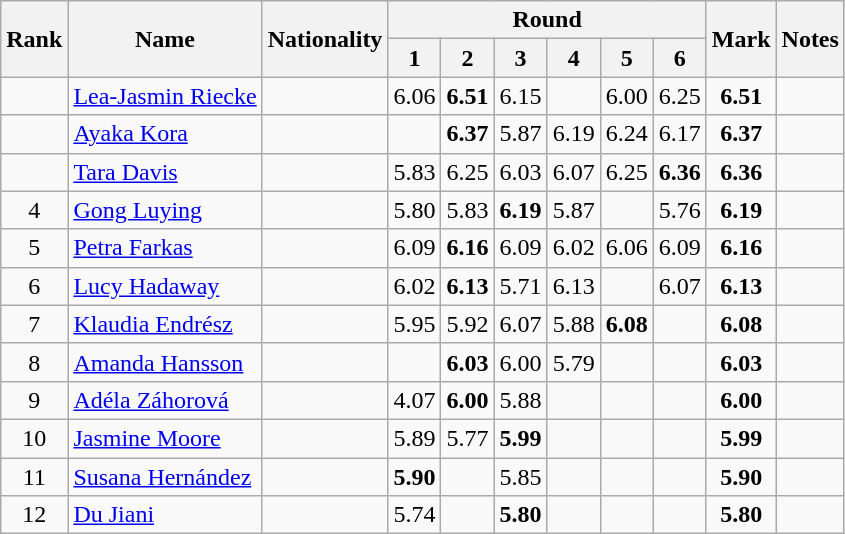<table class="wikitable sortable" style="text-align:center">
<tr>
<th rowspan=2 data-sort-type="number">Rank</th>
<th rowspan=2>Name</th>
<th rowspan=2>Nationality</th>
<th colspan=6>Round</th>
<th rowspan=2>Mark</th>
<th rowspan=2>Notes</th>
</tr>
<tr>
<th>1</th>
<th>2</th>
<th>3</th>
<th>4</th>
<th>5</th>
<th>6</th>
</tr>
<tr>
<td></td>
<td align="left"><a href='#'>Lea-Jasmin Riecke</a></td>
<td align="left"></td>
<td>6.06</td>
<td><strong>6.51</strong></td>
<td>6.15</td>
<td></td>
<td>6.00</td>
<td>6.25</td>
<td><strong>6.51</strong></td>
<td></td>
</tr>
<tr>
<td></td>
<td align="left"><a href='#'>Ayaka Kora</a></td>
<td align="left"></td>
<td></td>
<td><strong>6.37</strong></td>
<td>5.87</td>
<td>6.19</td>
<td>6.24</td>
<td>6.17</td>
<td><strong>6.37</strong></td>
<td></td>
</tr>
<tr>
<td></td>
<td align="left"><a href='#'>Tara Davis</a></td>
<td align="left"></td>
<td>5.83</td>
<td>6.25</td>
<td>6.03</td>
<td>6.07</td>
<td>6.25</td>
<td><strong>6.36</strong></td>
<td><strong>6.36</strong></td>
<td></td>
</tr>
<tr>
<td>4</td>
<td align="left"><a href='#'>Gong Luying</a></td>
<td align="left"></td>
<td>5.80</td>
<td>5.83</td>
<td><strong>6.19</strong></td>
<td>5.87</td>
<td></td>
<td>5.76</td>
<td><strong>6.19</strong></td>
<td></td>
</tr>
<tr>
<td>5</td>
<td align="left"><a href='#'>Petra Farkas</a></td>
<td align="left"></td>
<td>6.09</td>
<td><strong>6.16</strong></td>
<td>6.09</td>
<td>6.02</td>
<td>6.06</td>
<td>6.09</td>
<td><strong>6.16</strong></td>
<td></td>
</tr>
<tr>
<td>6</td>
<td align="left"><a href='#'>Lucy Hadaway</a></td>
<td align="left"></td>
<td>6.02</td>
<td><strong>6.13</strong></td>
<td>5.71</td>
<td>6.13</td>
<td></td>
<td>6.07</td>
<td><strong>6.13</strong></td>
<td></td>
</tr>
<tr>
<td>7</td>
<td align="left"><a href='#'>Klaudia Endrész</a></td>
<td align="left"></td>
<td>5.95</td>
<td>5.92</td>
<td>6.07</td>
<td>5.88</td>
<td><strong>6.08</strong></td>
<td></td>
<td><strong>6.08</strong></td>
<td></td>
</tr>
<tr>
<td>8</td>
<td align="left"><a href='#'>Amanda Hansson</a></td>
<td align="left"></td>
<td></td>
<td><strong>6.03</strong></td>
<td>6.00</td>
<td>5.79</td>
<td></td>
<td></td>
<td><strong>6.03</strong></td>
<td></td>
</tr>
<tr>
<td>9</td>
<td align="left"><a href='#'>Adéla Záhorová</a></td>
<td align="left"></td>
<td>4.07</td>
<td><strong>6.00</strong></td>
<td>5.88</td>
<td></td>
<td></td>
<td></td>
<td><strong>6.00</strong></td>
<td></td>
</tr>
<tr>
<td>10</td>
<td align="left"><a href='#'>Jasmine Moore</a></td>
<td align="left"></td>
<td>5.89</td>
<td>5.77</td>
<td><strong>5.99</strong></td>
<td></td>
<td></td>
<td></td>
<td><strong>5.99</strong></td>
<td></td>
</tr>
<tr>
<td>11</td>
<td align="left"><a href='#'>Susana Hernández</a></td>
<td align="left"></td>
<td><strong>5.90</strong></td>
<td></td>
<td>5.85</td>
<td></td>
<td></td>
<td></td>
<td><strong>5.90</strong></td>
<td></td>
</tr>
<tr>
<td>12</td>
<td align="left"><a href='#'>Du Jiani</a></td>
<td align="left"></td>
<td>5.74</td>
<td></td>
<td><strong>5.80</strong></td>
<td></td>
<td></td>
<td></td>
<td><strong>5.80</strong></td>
<td></td>
</tr>
</table>
